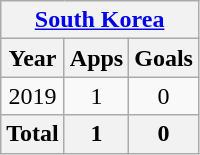<table class="wikitable" style="text-align:center">
<tr>
<th colspan=3><a href='#'>South Korea</a></th>
</tr>
<tr>
<th>Year</th>
<th>Apps</th>
<th>Goals</th>
</tr>
<tr>
<td>2019</td>
<td>1</td>
<td>0</td>
</tr>
<tr>
<th>Total</th>
<th>1</th>
<th>0</th>
</tr>
</table>
